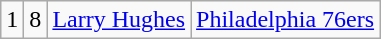<table class="wikitable">
<tr style="text-align:center;" bgcolor="">
<td>1</td>
<td>8</td>
<td><a href='#'>Larry Hughes</a></td>
<td><a href='#'>Philadelphia 76ers</a></td>
</tr>
</table>
